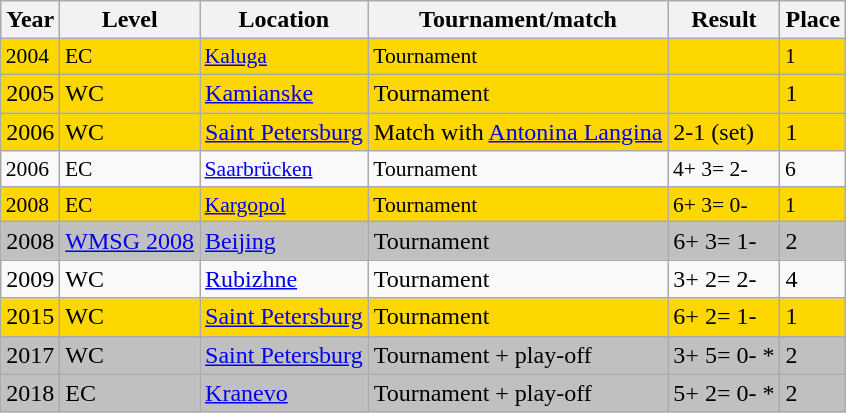<table class="sortable wikitable">
<tr>
<th>Year</th>
<th>Level</th>
<th>Location</th>
<th>Tournament/match</th>
<th>Result</th>
<th>Place</th>
</tr>
<tr bgcolor="gold" style="font-size:90%;">
<td>2004</td>
<td>EC</td>
<td> <a href='#'>Kaluga</a></td>
<td>Tournament</td>
<td></td>
<td>1</td>
</tr>
<tr bgcolor="gold">
<td>2005</td>
<td>WC</td>
<td> <a href='#'>Kamianske</a></td>
<td>Tournament</td>
<td></td>
<td>1</td>
</tr>
<tr bgcolor="gold">
<td>2006</td>
<td>WC</td>
<td> <a href='#'>Saint Petersburg</a></td>
<td>Match with  <a href='#'>Antonina Langina</a></td>
<td>2-1 (set)</td>
<td>1</td>
</tr>
<tr style="font-size:90%;">
<td>2006</td>
<td>EC</td>
<td> <a href='#'>Saarbrücken</a></td>
<td>Tournament</td>
<td>4+ 3= 2-</td>
<td>6</td>
</tr>
<tr bgcolor="gold" style="font-size:90%;">
<td>2008</td>
<td>EC</td>
<td> <a href='#'>Kargopol</a></td>
<td>Tournament</td>
<td>6+ 3= 0-</td>
<td>1</td>
</tr>
<tr bgcolor="silver">
<td>2008</td>
<td><a href='#'>WMSG 2008</a></td>
<td> <a href='#'>Beijing</a></td>
<td>Tournament</td>
<td>6+ 3= 1-</td>
<td>2</td>
</tr>
<tr>
<td>2009</td>
<td>WC</td>
<td> <a href='#'>Rubizhne</a></td>
<td>Tournament</td>
<td>3+ 2= 2-</td>
<td>4</td>
</tr>
<tr bgcolor="gold">
<td>2015</td>
<td>WC</td>
<td> <a href='#'>Saint Petersburg</a></td>
<td>Tournament</td>
<td>6+ 2= 1-</td>
<td>1</td>
</tr>
<tr bgcolor="silver">
<td>2017</td>
<td>WC</td>
<td> <a href='#'>Saint Petersburg</a></td>
<td>Tournament + play-off</td>
<td>3+ 5= 0- *</td>
<td>2</td>
</tr>
<tr bgcolor="silver">
<td>2018</td>
<td>EC</td>
<td> <a href='#'>Kranevo</a></td>
<td>Tournament + play-off</td>
<td>5+ 2= 0- *</td>
<td>2</td>
</tr>
</table>
